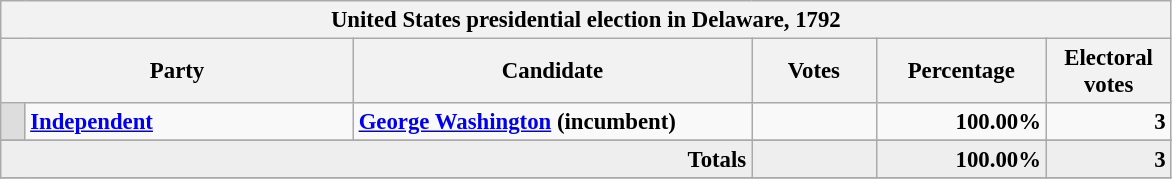<table class="wikitable" style="font-size: 95%;">
<tr>
<th colspan="6">United States presidential election in Delaware, 1792</th>
</tr>
<tr>
<th colspan="2" style="width: 15em">Party</th>
<th style="width: 17em">Candidate</th>
<th style="width: 5em">Votes</th>
<th style="width: 7em">Percentage</th>
<th style="width: 5em">Electoral votes</th>
</tr>
<tr>
<th style="background-color:#DDDDDD; width: 3px"></th>
<td style="width: 130px"><strong><a href='#'>Independent</a></strong></td>
<td><strong><a href='#'>George Washington</a></strong> <strong>(incumbent)</strong></td>
<td align="right"></td>
<td align="right"><strong>100.00%</strong></td>
<td align="right"><strong>3</strong></td>
</tr>
<tr>
</tr>
<tr bgcolor="#EEEEEE">
<td colspan="3" align="right"><strong>Totals</strong></td>
<td align="right"></td>
<td align="right"><strong>100.00%</strong></td>
<td align="right"><strong>3</strong></td>
</tr>
<tr>
</tr>
</table>
